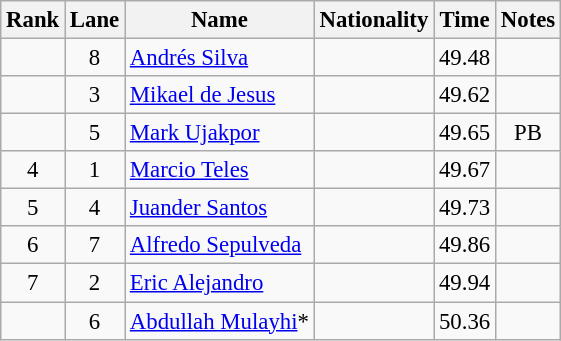<table class="wikitable sortable" style="text-align:center;font-size:95%">
<tr>
<th>Rank</th>
<th>Lane</th>
<th>Name</th>
<th>Nationality</th>
<th>Time</th>
<th>Notes</th>
</tr>
<tr>
<td></td>
<td>8</td>
<td align=left><a href='#'>Andrés Silva</a></td>
<td align=left></td>
<td>49.48</td>
<td></td>
</tr>
<tr>
<td></td>
<td>3</td>
<td align=left><a href='#'>Mikael de Jesus</a></td>
<td align=left></td>
<td>49.62</td>
<td></td>
</tr>
<tr>
<td></td>
<td>5</td>
<td align=left><a href='#'>Mark Ujakpor</a></td>
<td align=left></td>
<td>49.65</td>
<td>PB</td>
</tr>
<tr>
<td>4</td>
<td>1</td>
<td align=left><a href='#'>Marcio Teles</a></td>
<td align=left></td>
<td>49.67</td>
<td></td>
</tr>
<tr>
<td>5</td>
<td>4</td>
<td align=left><a href='#'>Juander Santos</a></td>
<td align=left></td>
<td>49.73</td>
<td></td>
</tr>
<tr>
<td>6</td>
<td>7</td>
<td align=left><a href='#'>Alfredo Sepulveda</a></td>
<td align=left></td>
<td>49.86</td>
<td></td>
</tr>
<tr>
<td>7</td>
<td>2</td>
<td align=left><a href='#'>Eric Alejandro</a></td>
<td align=left></td>
<td>49.94</td>
<td></td>
</tr>
<tr>
<td></td>
<td>6</td>
<td align=left><a href='#'>Abdullah Mulayhi</a>*</td>
<td align=left></td>
<td>50.36</td>
<td></td>
</tr>
</table>
